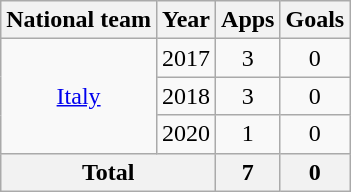<table class="wikitable" style="text-align:center">
<tr>
<th>National team</th>
<th>Year</th>
<th>Apps</th>
<th>Goals</th>
</tr>
<tr>
<td rowspan=3><a href='#'>Italy</a></td>
<td>2017</td>
<td>3</td>
<td>0</td>
</tr>
<tr>
<td>2018</td>
<td>3</td>
<td>0</td>
</tr>
<tr>
<td>2020</td>
<td>1</td>
<td>0</td>
</tr>
<tr>
<th colspan=2>Total</th>
<th>7</th>
<th>0</th>
</tr>
</table>
